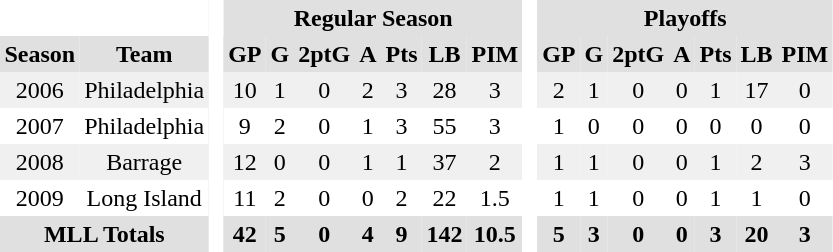<table BORDER="0" CELLPADDING="3" CELLSPACING="0">
<tr ALIGN="center" bgcolor="#e0e0e0">
<th colspan="2" bgcolor="#ffffff"> </th>
<th rowspan="99" bgcolor="#ffffff"> </th>
<th colspan="7">Regular Season</th>
<th rowspan="99" bgcolor="#ffffff"> </th>
<th colspan="7">Playoffs</th>
</tr>
<tr ALIGN="center" bgcolor="#e0e0e0">
<th>Season</th>
<th>Team</th>
<th>GP</th>
<th>G</th>
<th>2ptG</th>
<th>A</th>
<th>Pts</th>
<th>LB</th>
<th>PIM</th>
<th>GP</th>
<th>G</th>
<th>2ptG</th>
<th>A</th>
<th>Pts</th>
<th>LB</th>
<th>PIM</th>
</tr>
<tr ALIGN="center" bgcolor="#f0f0f0">
<td>2006</td>
<td>Philadelphia</td>
<td>10</td>
<td>1</td>
<td>0</td>
<td>2</td>
<td>3</td>
<td>28</td>
<td>3</td>
<td>2</td>
<td>1</td>
<td>0</td>
<td>0</td>
<td>1</td>
<td>17</td>
<td>0</td>
</tr>
<tr ALIGN="center">
<td>2007</td>
<td>Philadelphia</td>
<td>9</td>
<td>2</td>
<td>0</td>
<td>1</td>
<td>3</td>
<td>55</td>
<td>3</td>
<td>1</td>
<td>0</td>
<td>0</td>
<td>0</td>
<td>0</td>
<td>0</td>
<td>0</td>
</tr>
<tr ALIGN="center" bgcolor="#f0f0f0">
<td>2008</td>
<td>Barrage</td>
<td>12</td>
<td>0</td>
<td>0</td>
<td>1</td>
<td>1</td>
<td>37</td>
<td>2</td>
<td>1</td>
<td>1</td>
<td>0</td>
<td>0</td>
<td>1</td>
<td>2</td>
<td>3</td>
</tr>
<tr ALIGN="center">
<td>2009</td>
<td>Long Island</td>
<td>11</td>
<td>2</td>
<td>0</td>
<td>0</td>
<td>2</td>
<td>22</td>
<td>1.5</td>
<td>1</td>
<td>1</td>
<td>0</td>
<td>0</td>
<td>1</td>
<td>1</td>
<td>0</td>
</tr>
<tr ALIGN="center" bgcolor="#e0e0e0">
<th colspan="2">MLL Totals</th>
<th>42</th>
<th>5</th>
<th>0</th>
<th>4</th>
<th>9</th>
<th>142</th>
<th>10.5</th>
<th>5</th>
<th>3</th>
<th>0</th>
<th>0</th>
<th>3</th>
<th>20</th>
<th>3</th>
</tr>
</table>
